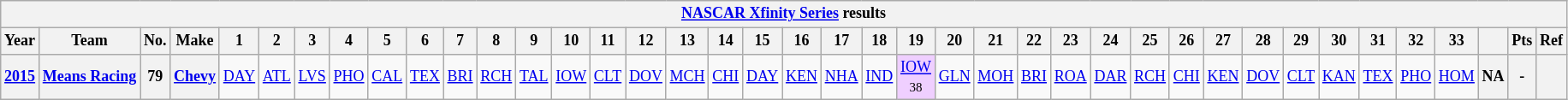<table class="wikitable" style="text-align:center; font-size:75%">
<tr>
<th colspan="42"><a href='#'>NASCAR Xfinity Series</a> results</th>
</tr>
<tr>
<th>Year</th>
<th>Team</th>
<th>No.</th>
<th>Make</th>
<th>1</th>
<th>2</th>
<th>3</th>
<th>4</th>
<th>5</th>
<th>6</th>
<th>7</th>
<th>8</th>
<th>9</th>
<th>10</th>
<th>11</th>
<th>12</th>
<th>13</th>
<th>14</th>
<th>15</th>
<th>16</th>
<th>17</th>
<th>18</th>
<th>19</th>
<th>20</th>
<th>21</th>
<th>22</th>
<th>23</th>
<th>24</th>
<th>25</th>
<th>26</th>
<th>27</th>
<th>28</th>
<th>29</th>
<th>30</th>
<th>31</th>
<th>32</th>
<th>33</th>
<th></th>
<th>Pts</th>
<th>Ref</th>
</tr>
<tr>
<th><a href='#'>2015</a></th>
<th><a href='#'>Means Racing</a></th>
<th>79</th>
<th><a href='#'>Chevy</a></th>
<td><a href='#'>DAY</a></td>
<td><a href='#'>ATL</a></td>
<td><a href='#'>LVS</a></td>
<td><a href='#'>PHO</a></td>
<td><a href='#'>CAL</a></td>
<td><a href='#'>TEX</a></td>
<td><a href='#'>BRI</a></td>
<td><a href='#'>RCH</a></td>
<td><a href='#'>TAL</a></td>
<td><a href='#'>IOW</a></td>
<td><a href='#'>CLT</a></td>
<td><a href='#'>DOV</a></td>
<td><a href='#'>MCH</a></td>
<td><a href='#'>CHI</a></td>
<td><a href='#'>DAY</a></td>
<td><a href='#'>KEN</a></td>
<td><a href='#'>NHA</a></td>
<td><a href='#'>IND</a></td>
<td style="background:#EFCFFF";><a href='#'>IOW</a><br><small>38</small></td>
<td><a href='#'>GLN</a></td>
<td><a href='#'>MOH</a></td>
<td><a href='#'>BRI</a></td>
<td><a href='#'>ROA</a></td>
<td><a href='#'>DAR</a></td>
<td><a href='#'>RCH</a></td>
<td><a href='#'>CHI</a></td>
<td><a href='#'>KEN</a></td>
<td><a href='#'>DOV</a></td>
<td><a href='#'>CLT</a></td>
<td><a href='#'>KAN</a></td>
<td><a href='#'>TEX</a></td>
<td><a href='#'>PHO</a></td>
<td><a href='#'>HOM</a></td>
<th>NA</th>
<th>-</th>
<th></th>
</tr>
</table>
